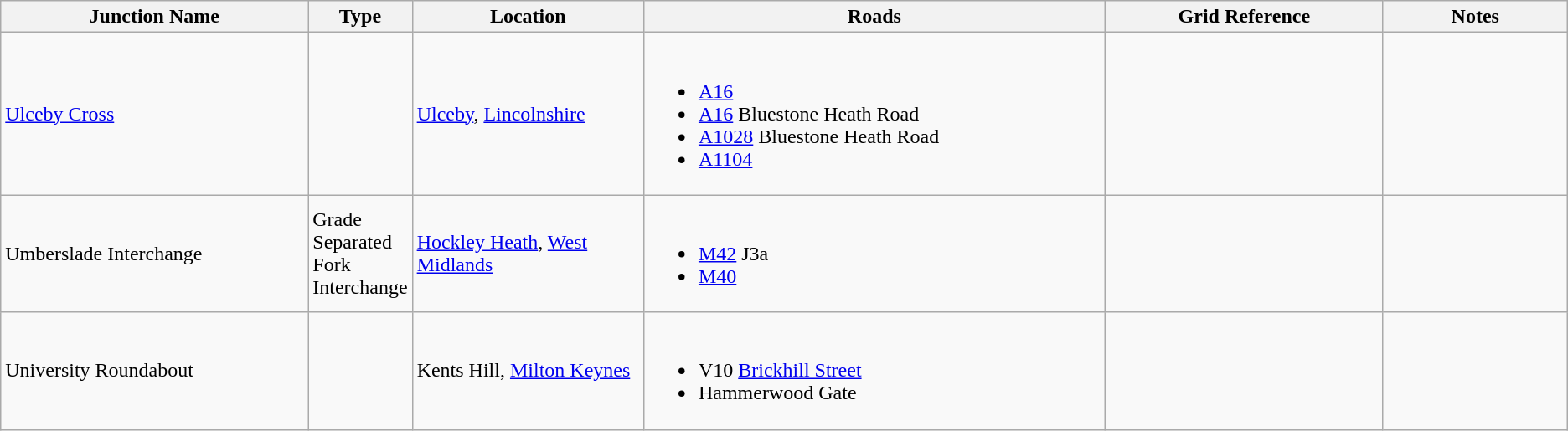<table class=wikitable>
<tr>
<th width=20%>Junction Name</th>
<th width=5%>Type</th>
<th width=15%>Location</th>
<th width=30%>Roads</th>
<th width=18%>Grid Reference</th>
<th width=25%>Notes</th>
</tr>
<tr>
<td><a href='#'>Ulceby Cross</a></td>
<td></td>
<td><a href='#'>Ulceby</a>, <a href='#'>Lincolnshire</a></td>
<td><br><ul><li><a href='#'>A16</a></li><li><a href='#'>A16</a> Bluestone Heath Road</li><li><a href='#'>A1028</a> Bluestone Heath Road</li><li><a href='#'>A1104</a></li></ul></td>
<td></td>
<td></td>
</tr>
<tr>
<td>Umberslade Interchange</td>
<td>Grade Separated Fork Interchange</td>
<td><a href='#'>Hockley Heath</a>, <a href='#'>West Midlands</a></td>
<td><br><ul><li><a href='#'>M42</a> J3a</li><li><a href='#'>M40</a></li></ul></td>
<td></td>
<td></td>
</tr>
<tr>
<td>University Roundabout</td>
<td></td>
<td>Kents Hill, <a href='#'>Milton Keynes</a></td>
<td><br><ul><li>V10 <a href='#'>Brickhill Street</a></li><li>Hammerwood Gate</li></ul></td>
<td></td>
<td></td>
</tr>
</table>
